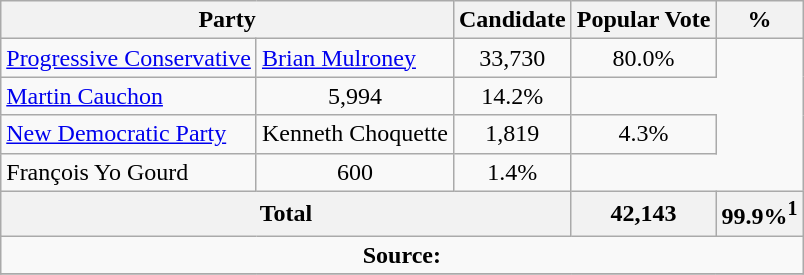<table class="wikitable">
<tr>
<th colspan="2">Party</th>
<th>Candidate</th>
<th>Popular Vote</th>
<th>%</th>
</tr>
<tr>
<td><a href='#'>Progressive Conservative</a></td>
<td> <a href='#'>Brian Mulroney</a></td>
<td align=center>33,730</td>
<td align=center>80.0%</td>
</tr>
<tr>
<td><a href='#'>Martin Cauchon</a></td>
<td align=center>5,994</td>
<td align=center>14.2%</td>
</tr>
<tr>
<td><a href='#'>New Democratic Party</a></td>
<td>Kenneth Choquette</td>
<td align=center>1,819</td>
<td align=center>4.3%</td>
</tr>
<tr>
<td>François Yo Gourd</td>
<td align=center>600</td>
<td align=center>1.4%</td>
</tr>
<tr>
<th colspan=3>Total</th>
<th>42,143</th>
<th>99.9%<sup>1</sup></th>
</tr>
<tr>
<td align="center" colspan=5><strong>Source:</strong> </td>
</tr>
<tr>
</tr>
</table>
